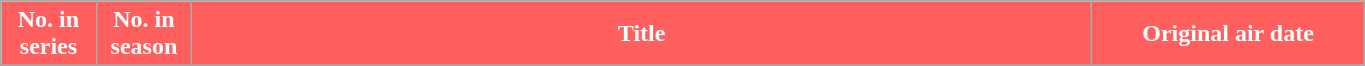<table class="wikitable plainrowheaders" style="width:72%;">
<tr>
<th scope="col" style="background-color:#FF5F5F; color: #FFFFFF;" width=7%>No. in<br>series</th>
<th scope="col" style="background-color:#FF5F5F; color: #FFFFFF;" width=7%>No. in<br>season</th>
<th scope="col" style="background-color:#FF5F5F; color: #FFFFFF;">Title</th>
<th scope="col" style="background-color:#FF5F5F; color: #FFFFFF;" width=20%>Original air date</th>
</tr>
<tr>
</tr>
</table>
